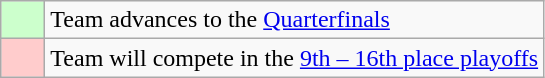<table class="wikitable">
<tr>
<td style="background:#ccffcc; width:22px;"></td>
<td>Team advances to the <a href='#'>Quarterfinals</a></td>
</tr>
<tr>
<td style="background: #ffcccc;"></td>
<td>Team will compete in the <a href='#'>9th – 16th place playoffs</a></td>
</tr>
</table>
